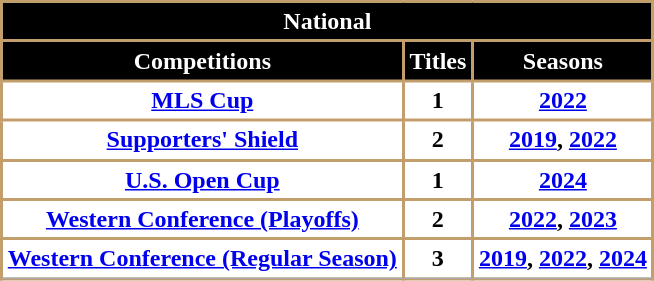<table class="wikitable">
<tr>
<th style="background:#000; color:#FFF; border:2px solid #C39E6D;" scope="col"colspan="3">National</th>
</tr>
<tr>
<th style="background:#000; color:#FFF; border:2px solid #C39E6D;" scope="col""width:260px">Competitions</th>
<th style="background:#000; color:#FFF; border:2px solid #C39E6D;" scope="col""width:80px">Titles</th>
<th style="background:#000; color:#FFF; border:2px solid #C39E6D;" scope="col""width:380px">Seasons</th>
</tr>
<tr>
<th style="background:#FFF; color:#000; border:2px solid #C39E6D;" scope="col""text-align:center"><a href='#'>MLS Cup</a></th>
<th style="background:#FFF; color:#000; border:2px solid #C39E6D;" scope="col">1</th>
<th style="background:#FFF; color:#000; border:2px solid #C39E6D;" scope="col""text-align:center"><a href='#'>2022</a></th>
</tr>
<tr>
<th style="background:#FFF; color:#000; border:2px solid #C39E6D;" scope="col""text-align:center"><a href='#'>Supporters' Shield</a></th>
<th style="background:#FFF; color:#000; border:2px solid #C39E6D;" scope="col">2</th>
<th style="background:#FFF; color:#000; border:2px solid #C39E6D;" scope="col""text-align:center"><a href='#'>2019</a>, <a href='#'>2022</a></th>
</tr>
<tr>
<th style="background:#FFF; color:#000; border:2px solid #C39E6D;" scope="col""text-align:center"><a href='#'>U.S. Open Cup</a></th>
<th style="background:#FFF; color:#000; border:2px solid #C39E6D;" scope="col">1</th>
<th style="background:#FFF; color:#000; border:2px solid #C39E6D;" scope="col""text-align:center"><a href='#'>2024</a></th>
</tr>
<tr>
<th style="background:#FFF; color:#000; border:2px solid #C39E6D;" scope="col""text-align:center"><a href='#'>Western Conference (Playoffs)</a></th>
<th style="background:#FFF; color:#000; border:2px solid #C39E6D;" scope="col">2</th>
<th style="background:#FFF; color:#000; border:2px solid #C39E6D;" scope="col""text-align:center"><a href='#'>2022</a>, <a href='#'>2023</a></th>
</tr>
<tr>
<th style="background:#FFF; color:#000; border:2px solid #C39E6D;" scope="col""text-align:center"><a href='#'>Western Conference (Regular Season)</a></th>
<th style="background:#FFF; color:#000; border:2px solid #C39E6D;" scope="col">3</th>
<th style="background:#FFF; color:#000; border:2px solid #C39E6D;" scope="col""text-align:center"><a href='#'>2019</a>, <a href='#'>2022</a>, <a href='#'>2024</a></th>
</tr>
<tr>
</tr>
</table>
